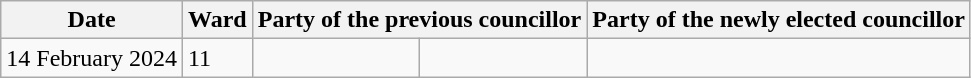<table class="wikitable">
<tr>
<th>Date</th>
<th>Ward</th>
<th colspan=2>Party of the previous councillor</th>
<th colspan=2>Party of the newly elected councillor</th>
</tr>
<tr>
<td>14 February 2024</td>
<td>11</td>
<td></td>
<td></td>
</tr>
</table>
